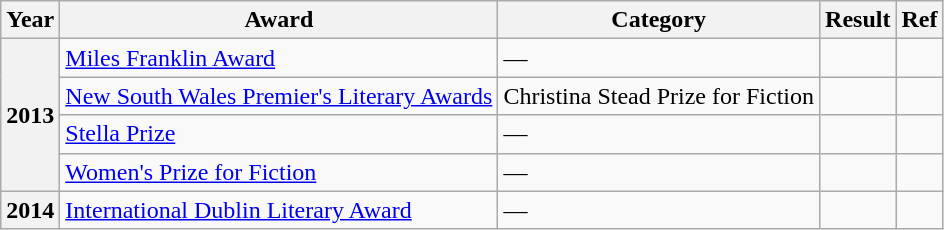<table class="wikitable sortable">
<tr>
<th>Year</th>
<th>Award</th>
<th>Category</th>
<th>Result</th>
<th>Ref</th>
</tr>
<tr>
<th rowspan="4">2013</th>
<td><a href='#'>Miles Franklin Award</a></td>
<td>—</td>
<td></td>
<td></td>
</tr>
<tr>
<td><a href='#'>New South Wales Premier's Literary Awards</a></td>
<td>Christina Stead Prize for Fiction</td>
<td></td>
<td></td>
</tr>
<tr>
<td><a href='#'>Stella Prize</a></td>
<td>—</td>
<td></td>
<td></td>
</tr>
<tr>
<td><a href='#'>Women's Prize for Fiction</a></td>
<td>—</td>
<td></td>
<td></td>
</tr>
<tr>
<th>2014</th>
<td><a href='#'>International Dublin Literary Award</a></td>
<td>—</td>
<td></td>
<td></td>
</tr>
</table>
